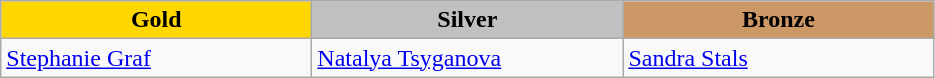<table class="wikitable" style="text-align:left">
<tr align="center">
<td width=200 bgcolor=gold><strong>Gold</strong></td>
<td width=200 bgcolor=silver><strong>Silver</strong></td>
<td width=200 bgcolor=CC9966><strong>Bronze</strong></td>
</tr>
<tr>
<td><a href='#'>Stephanie Graf</a><br><em></em></td>
<td><a href='#'>Natalya Tsyganova</a><br><em></em></td>
<td><a href='#'>Sandra Stals</a><br><em></em></td>
</tr>
</table>
